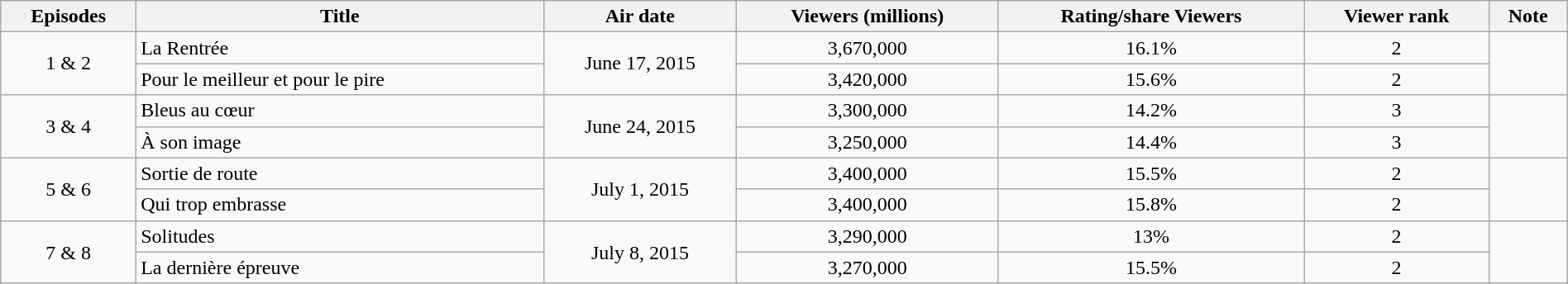<table class="wikitable sortable" style="margin:0; width:100%;">
<tr>
<th>Episodes</th>
<th>Title</th>
<th>Air date</th>
<th>Viewers (millions)</th>
<th>Rating/share Viewers</th>
<th>Viewer rank</th>
<th>Note</th>
</tr>
<tr>
<td rowspan="2" style="text-align:center;">1 & 2</td>
<td>La Rentrée</td>
<td rowspan="2" style="text-align:center;">June 17, 2015</td>
<td style="text-align:center;"><span>3,670,000</span></td>
<td style="text-align:center;"><span>16.1%</span></td>
<td style="text-align:center;">2</td>
<td rowspan="2" style="text-align:center;"></td>
</tr>
<tr>
<td>Pour le meilleur et pour le pire</td>
<td style="text-align:center;">3,420,000</td>
<td style="text-align:center;">15.6%</td>
<td style="text-align:center;">2</td>
</tr>
<tr>
<td rowspan="2" style="text-align:center;">3 & 4</td>
<td>Bleus au cœur</td>
<td rowspan="2" style="text-align:center;">June 24, 2015</td>
<td style="text-align:center;">3,300,000</td>
<td style="text-align:center;">14.2%</td>
<td style="text-align:center;">3</td>
<td rowspan="2" style="text-align:center;"></td>
</tr>
<tr>
<td>À son image</td>
<td style="text-align:center;"><span>3,250,000</span></td>
<td style="text-align:center;">14.4%</td>
<td style="text-align:center;">3</td>
</tr>
<tr>
<td rowspan="2" style="text-align:center;">5 & 6</td>
<td>Sortie de route</td>
<td rowspan="2" style="text-align:center;">July 1, 2015</td>
<td style="text-align:center;">3,400,000</td>
<td style="text-align:center;">15.5%</td>
<td style="text-align:center;">2</td>
<td rowspan="2" style="text-align:center;"></td>
</tr>
<tr>
<td>Qui trop embrasse</td>
<td style="text-align:center;">3,400,000</td>
<td style="text-align:center;">15.8%</td>
<td style="text-align:center;">2</td>
</tr>
<tr>
<td rowspan="2" style="text-align:center;">7 & 8</td>
<td>Solitudes</td>
<td rowspan="2" style="text-align:center;">July 8, 2015</td>
<td style="text-align:center;">3,290,000</td>
<td style="text-align:center;"><span>13%</span></td>
<td style="text-align:center;">2</td>
<td rowspan="2" style="text-align:center;"></td>
</tr>
<tr>
<td>La dernière épreuve</td>
<td style="text-align:center;">3,270,000</td>
<td style="text-align:center;">15.5%</td>
<td style="text-align:center;">2</td>
</tr>
</table>
